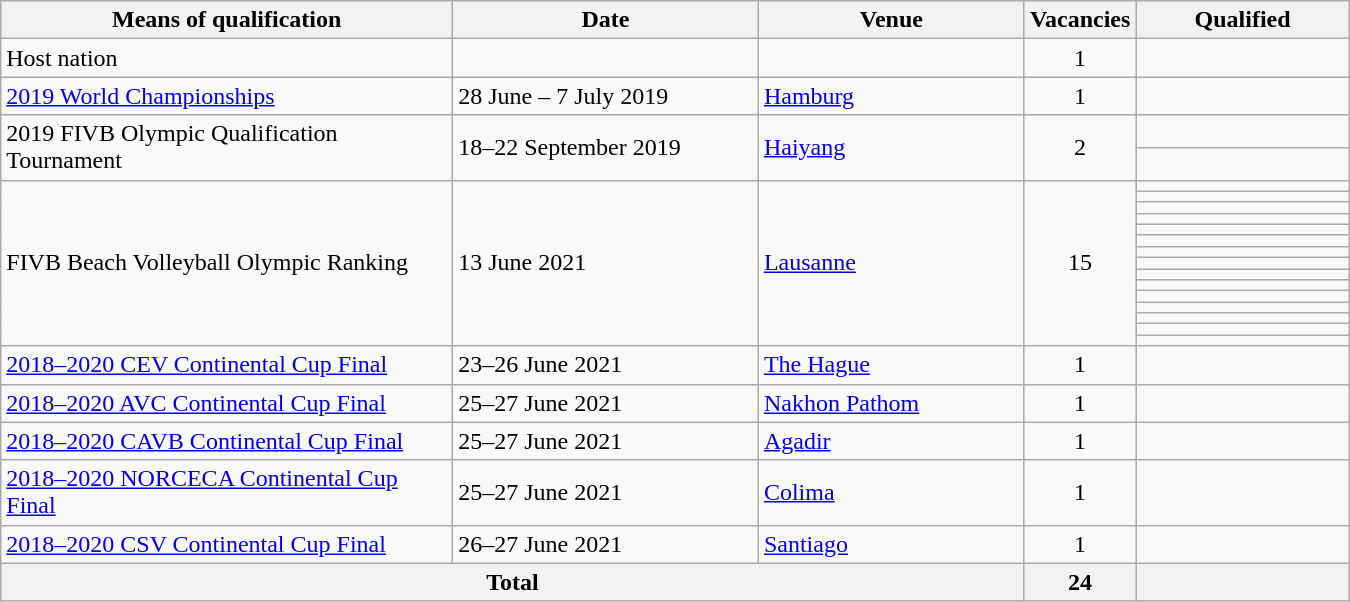<table class="wikitable" style="width:900px;">
<tr>
<th width=34%>Means of qualification</th>
<th width=23%>Date</th>
<th width=20%>Venue</th>
<th width=7%>Vacancies</th>
<th width=16%>Qualified</th>
</tr>
<tr>
<td>Host nation</td>
<td></td>
<td></td>
<td style="text-align:center;">1</td>
<td></td>
</tr>
<tr>
<td><a href='#'>2019 World Championships</a></td>
<td>28 June – 7 July 2019</td>
<td> <a href='#'>Hamburg</a></td>
<td align=center>1</td>
<td></td>
</tr>
<tr>
<td rowspan="2">2019 FIVB Olympic Qualification Tournament</td>
<td rowspan=2>18–22 September 2019</td>
<td rowspan=2> <a href='#'>Haiyang</a></td>
<td rowspan="2" style="text-align:center;">2</td>
<td></td>
</tr>
<tr>
<td></td>
</tr>
<tr>
<td rowspan=15>FIVB Beach Volleyball Olympic Ranking</td>
<td rowspan=15>13 June 2021</td>
<td rowspan=15> <a href='#'>Lausanne</a></td>
<td rowspan=15 align=center>15</td>
<td></td>
</tr>
<tr>
<td></td>
</tr>
<tr>
<td></td>
</tr>
<tr>
<td></td>
</tr>
<tr>
<td></td>
</tr>
<tr>
<td></td>
</tr>
<tr>
<td></td>
</tr>
<tr>
<td></td>
</tr>
<tr>
<td></td>
</tr>
<tr>
<td></td>
</tr>
<tr>
<td></td>
</tr>
<tr>
<td></td>
</tr>
<tr>
<td></td>
</tr>
<tr>
<td></td>
</tr>
<tr>
<td></td>
</tr>
<tr>
<td><a href='#'>2018–2020 CEV Continental Cup Final</a></td>
<td>23–26 June 2021</td>
<td> <a href='#'>The Hague</a></td>
<td style="text-align:center;">1</td>
<td></td>
</tr>
<tr>
<td><a href='#'>2018–2020 AVC Continental Cup Final</a></td>
<td>25–27 June 2021</td>
<td> <a href='#'>Nakhon Pathom</a></td>
<td style="text-align:center;">1</td>
<td></td>
</tr>
<tr>
<td><a href='#'>2018–2020 CAVB Continental Cup Final</a></td>
<td>25–27 June 2021</td>
<td> <a href='#'>Agadir</a></td>
<td style="text-align:center;">1</td>
<td></td>
</tr>
<tr>
<td><a href='#'>2018–2020 NORCECA Continental Cup Final</a></td>
<td>25–27 June 2021</td>
<td> <a href='#'>Colima</a></td>
<td style="text-align:center;">1</td>
<td></td>
</tr>
<tr>
<td><a href='#'>2018–2020 CSV Continental Cup Final</a></td>
<td>26–27 June 2021</td>
<td> <a href='#'>Santiago</a></td>
<td style="text-align:center;">1</td>
<td></td>
</tr>
<tr>
<th colspan="3">Total</th>
<th>24</th>
<th></th>
</tr>
</table>
